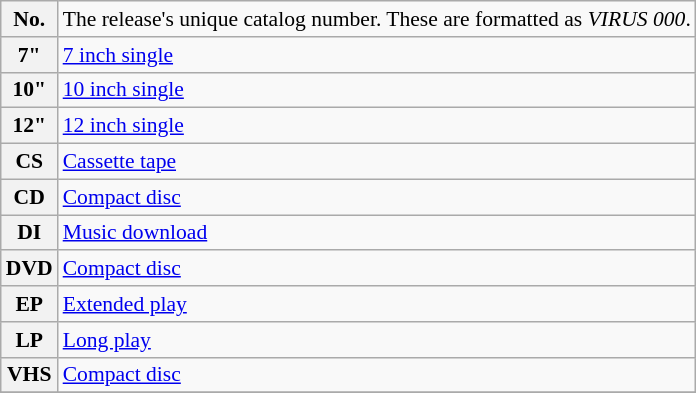<table class="wikitable" style="font-size:90%;">
<tr>
<th>No.</th>
<td>The release's unique catalog number. These are formatted as <em>VIRUS 000</em>.</td>
</tr>
<tr>
<th>7"</th>
<td><a href='#'>7 inch single</a></td>
</tr>
<tr>
<th>10"</th>
<td><a href='#'>10 inch single</a></td>
</tr>
<tr>
<th>12"</th>
<td><a href='#'>12 inch single</a></td>
</tr>
<tr>
<th>CS</th>
<td><a href='#'>Cassette tape</a></td>
</tr>
<tr>
<th>CD</th>
<td><a href='#'>Compact disc</a></td>
</tr>
<tr>
<th>DI</th>
<td><a href='#'>Music download</a></td>
</tr>
<tr>
<th>DVD</th>
<td><a href='#'>Compact disc</a></td>
</tr>
<tr>
<th>EP</th>
<td><a href='#'>Extended play</a></td>
</tr>
<tr>
<th>LP</th>
<td><a href='#'>Long play</a></td>
</tr>
<tr>
<th>VHS</th>
<td><a href='#'>Compact disc</a></td>
</tr>
<tr>
</tr>
</table>
